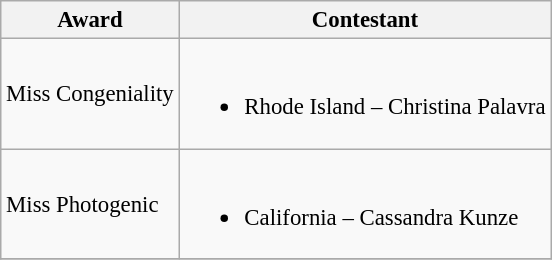<table class="wikitable unsortable" style="font-size:95%;">
<tr>
<th>Award</th>
<th>Contestant</th>
</tr>
<tr>
<td>Miss Congeniality</td>
<td><br><ul><li>Rhode Island – Christina Palavra</li></ul></td>
</tr>
<tr>
<td>Miss Photogenic</td>
<td><br><ul><li>California – Cassandra Kunze</li></ul></td>
</tr>
<tr>
</tr>
</table>
